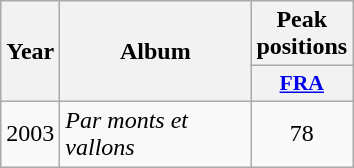<table class="wikitable">
<tr>
<th align="center" rowspan="2" width="10">Year</th>
<th align="center" rowspan="2" width="120">Album</th>
<th align="center" colspan="1" width="20">Peak positions</th>
</tr>
<tr>
<th scope="col" style="width:3em;font-size:90%;"><a href='#'>FRA</a><br></th>
</tr>
<tr>
<td style="text-align:center;">2003</td>
<td><em>Par monts et vallons</em></td>
<td style="text-align:center;">78</td>
</tr>
</table>
